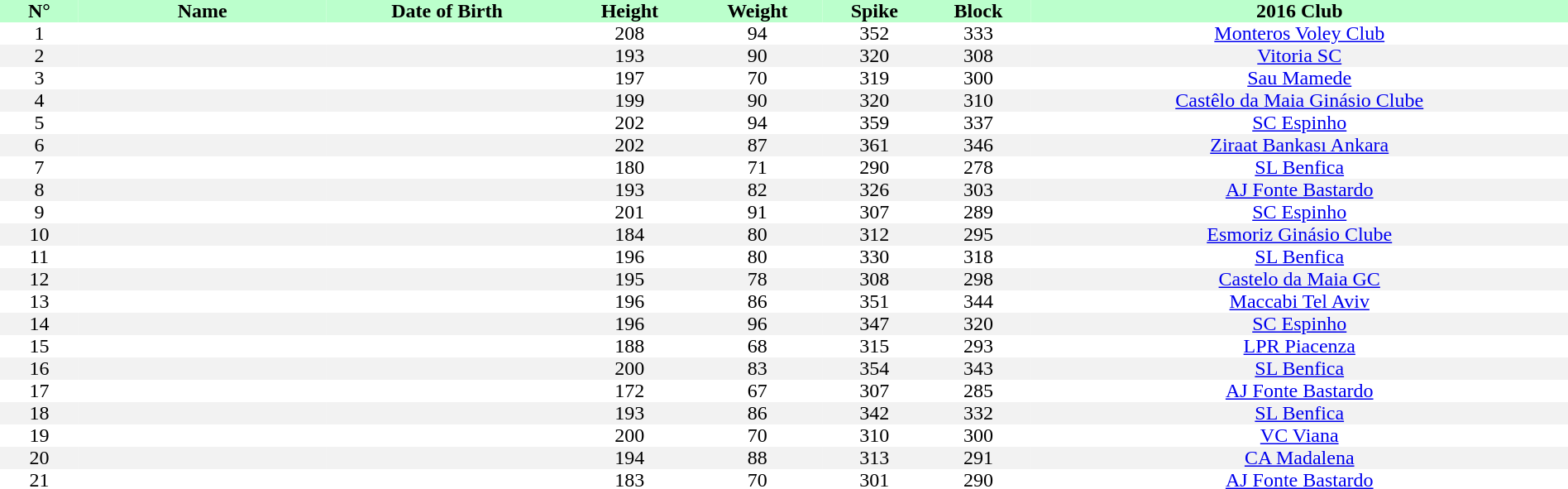<table style="text-align:center; border:none;" cellpadding=0 cellspacing=0 width=100%>
<tr style="background: #bbffcc;">
<th width="5%">N°</th>
<th width=200px>Name</th>
<th>Date of Birth</th>
<th>Height</th>
<th>Weight</th>
<th>Spike</th>
<th>Block</th>
<th>2016 Club</th>
</tr>
<tr>
<td>1</td>
<td></td>
<td></td>
<td>208</td>
<td>94</td>
<td>352</td>
<td>333</td>
<td><a href='#'>Monteros Voley Club</a></td>
</tr>
<tr bgcolor="#f2f2f2">
<td>2</td>
<td></td>
<td></td>
<td>193</td>
<td>90</td>
<td>320</td>
<td>308</td>
<td><a href='#'>Vitoria SC</a></td>
</tr>
<tr>
<td>3</td>
<td></td>
<td></td>
<td>197</td>
<td>70</td>
<td>319</td>
<td>300</td>
<td><a href='#'>Sau Mamede</a></td>
</tr>
<tr bgcolor="#f2f2f2">
<td>4</td>
<td></td>
<td></td>
<td>199</td>
<td>90</td>
<td>320</td>
<td>310</td>
<td><a href='#'>Castêlo da Maia Ginásio Clube</a></td>
</tr>
<tr>
<td>5</td>
<td></td>
<td></td>
<td>202</td>
<td>94</td>
<td>359</td>
<td>337</td>
<td><a href='#'>SC Espinho</a></td>
</tr>
<tr bgcolor="#f2f2f2">
<td>6</td>
<td></td>
<td></td>
<td>202</td>
<td>87</td>
<td>361</td>
<td>346</td>
<td><a href='#'>Ziraat Bankası Ankara</a></td>
</tr>
<tr>
<td>7</td>
<td></td>
<td></td>
<td>180</td>
<td>71</td>
<td>290</td>
<td>278</td>
<td><a href='#'>SL Benfica</a></td>
</tr>
<tr bgcolor="#f2f2f2">
<td>8</td>
<td></td>
<td></td>
<td>193</td>
<td>82</td>
<td>326</td>
<td>303</td>
<td><a href='#'>AJ Fonte Bastardo</a></td>
</tr>
<tr>
<td>9</td>
<td></td>
<td></td>
<td>201</td>
<td>91</td>
<td>307</td>
<td>289</td>
<td><a href='#'>SC Espinho</a></td>
</tr>
<tr bgcolor="#f2f2f2">
<td>10</td>
<td></td>
<td></td>
<td>184</td>
<td>80</td>
<td>312</td>
<td>295</td>
<td><a href='#'>Esmoriz Ginásio Clube</a></td>
</tr>
<tr>
<td>11</td>
<td></td>
<td></td>
<td>196</td>
<td>80</td>
<td>330</td>
<td>318</td>
<td><a href='#'>SL Benfica</a></td>
</tr>
<tr bgcolor="#f2f2f2">
<td>12</td>
<td></td>
<td></td>
<td>195</td>
<td>78</td>
<td>308</td>
<td>298</td>
<td><a href='#'>Castelo da Maia GC</a></td>
</tr>
<tr>
<td>13</td>
<td></td>
<td></td>
<td>196</td>
<td>86</td>
<td>351</td>
<td>344</td>
<td><a href='#'>Maccabi Tel Aviv</a></td>
</tr>
<tr bgcolor="#f2f2f2">
<td>14</td>
<td></td>
<td></td>
<td>196</td>
<td>96</td>
<td>347</td>
<td>320</td>
<td><a href='#'>SC Espinho</a></td>
</tr>
<tr>
<td>15</td>
<td></td>
<td></td>
<td>188</td>
<td>68</td>
<td>315</td>
<td>293</td>
<td><a href='#'>LPR Piacenza</a></td>
</tr>
<tr bgcolor="#f2f2f2">
<td>16</td>
<td></td>
<td></td>
<td>200</td>
<td>83</td>
<td>354</td>
<td>343</td>
<td><a href='#'>SL Benfica</a></td>
</tr>
<tr>
<td>17</td>
<td></td>
<td></td>
<td>172</td>
<td>67</td>
<td>307</td>
<td>285</td>
<td><a href='#'>AJ Fonte Bastardo</a></td>
</tr>
<tr bgcolor="#f2f2f2">
<td>18</td>
<td></td>
<td></td>
<td>193</td>
<td>86</td>
<td>342</td>
<td>332</td>
<td><a href='#'>SL Benfica</a></td>
</tr>
<tr>
<td>19</td>
<td></td>
<td></td>
<td>200</td>
<td>70</td>
<td>310</td>
<td>300</td>
<td><a href='#'>VC Viana</a></td>
</tr>
<tr bgcolor="#f2f2f2">
<td>20</td>
<td></td>
<td></td>
<td>194</td>
<td>88</td>
<td>313</td>
<td>291</td>
<td><a href='#'>CA Madalena</a></td>
</tr>
<tr>
<td>21</td>
<td></td>
<td></td>
<td>183</td>
<td>70</td>
<td>301</td>
<td>290</td>
<td><a href='#'>AJ Fonte Bastardo</a></td>
</tr>
</table>
